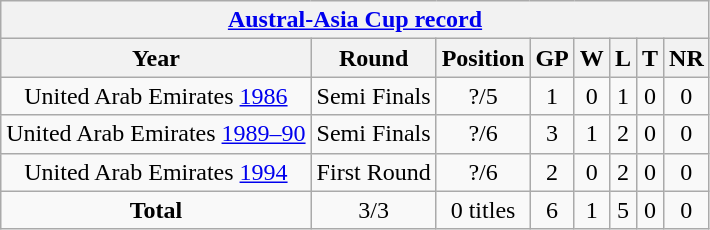<table class="wikitable" style="text-align: center;">
<tr>
<th colspan=9><a href='#'>Austral-Asia Cup record</a></th>
</tr>
<tr>
<th>Year</th>
<th>Round</th>
<th>Position</th>
<th>GP</th>
<th>W</th>
<th>L</th>
<th>T</th>
<th>NR</th>
</tr>
<tr>
<td>United Arab Emirates <a href='#'>1986</a></td>
<td>Semi Finals</td>
<td>?/5</td>
<td>1</td>
<td>0</td>
<td>1</td>
<td>0</td>
<td>0</td>
</tr>
<tr>
<td>United Arab Emirates <a href='#'>1989–90</a></td>
<td>Semi Finals</td>
<td>?/6</td>
<td>3</td>
<td>1</td>
<td>2</td>
<td>0</td>
<td>0</td>
</tr>
<tr>
<td>United Arab Emirates <a href='#'>1994</a></td>
<td>First Round</td>
<td>?/6</td>
<td>2</td>
<td>0</td>
<td>2</td>
<td>0</td>
<td>0</td>
</tr>
<tr>
<td><strong>Total</strong></td>
<td>3/3</td>
<td>0 titles</td>
<td>6</td>
<td>1</td>
<td>5</td>
<td>0</td>
<td>0</td>
</tr>
</table>
